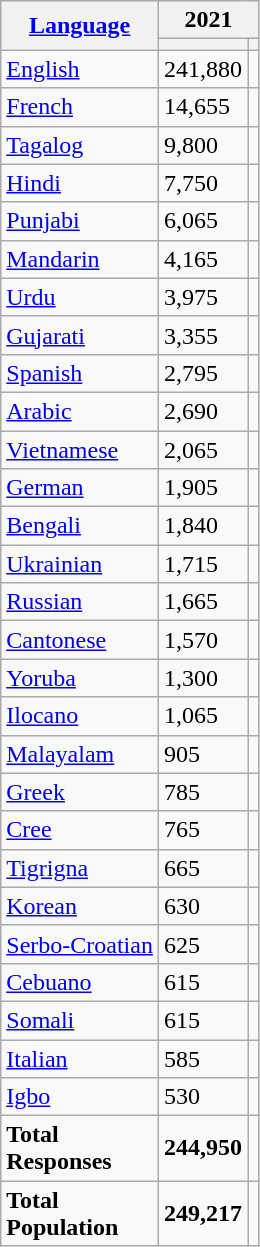<table class="wikitable collapsible sortable">
<tr>
<th rowspan="2"><a href='#'>Language</a></th>
<th colspan="2">2021</th>
</tr>
<tr>
<th><a href='#'></a></th>
<th></th>
</tr>
<tr>
<td><a href='#'>English</a></td>
<td>241,880</td>
<td></td>
</tr>
<tr>
<td><a href='#'>French</a></td>
<td>14,655</td>
<td></td>
</tr>
<tr>
<td><a href='#'>Tagalog</a></td>
<td>9,800</td>
<td></td>
</tr>
<tr>
<td><a href='#'>Hindi</a></td>
<td>7,750</td>
<td></td>
</tr>
<tr>
<td><a href='#'>Punjabi</a></td>
<td>6,065</td>
<td></td>
</tr>
<tr>
<td><a href='#'>Mandarin</a></td>
<td>4,165</td>
<td></td>
</tr>
<tr>
<td><a href='#'>Urdu</a></td>
<td>3,975</td>
<td></td>
</tr>
<tr>
<td><a href='#'>Gujarati</a></td>
<td>3,355</td>
<td></td>
</tr>
<tr>
<td><a href='#'>Spanish</a></td>
<td>2,795</td>
<td></td>
</tr>
<tr>
<td><a href='#'>Arabic</a></td>
<td>2,690</td>
<td></td>
</tr>
<tr>
<td><a href='#'>Vietnamese</a></td>
<td>2,065</td>
<td></td>
</tr>
<tr>
<td><a href='#'>German</a></td>
<td>1,905</td>
<td></td>
</tr>
<tr>
<td><a href='#'>Bengali</a></td>
<td>1,840</td>
<td></td>
</tr>
<tr>
<td><a href='#'>Ukrainian</a></td>
<td>1,715</td>
<td></td>
</tr>
<tr>
<td><a href='#'>Russian</a></td>
<td>1,665</td>
<td></td>
</tr>
<tr>
<td><a href='#'>Cantonese</a></td>
<td>1,570</td>
<td></td>
</tr>
<tr>
<td><a href='#'>Yoruba</a></td>
<td>1,300</td>
<td></td>
</tr>
<tr>
<td><a href='#'>Ilocano</a></td>
<td>1,065</td>
<td></td>
</tr>
<tr>
<td><a href='#'>Malayalam</a></td>
<td>905</td>
<td></td>
</tr>
<tr>
<td><a href='#'>Greek</a></td>
<td>785</td>
<td></td>
</tr>
<tr>
<td><a href='#'>Cree</a></td>
<td>765</td>
<td></td>
</tr>
<tr>
<td><a href='#'>Tigrigna</a></td>
<td>665</td>
<td></td>
</tr>
<tr>
<td><a href='#'>Korean</a></td>
<td>630</td>
<td></td>
</tr>
<tr>
<td><a href='#'>Serbo-Croatian</a></td>
<td>625</td>
<td></td>
</tr>
<tr>
<td><a href='#'>Cebuano</a></td>
<td>615</td>
<td></td>
</tr>
<tr>
<td><a href='#'>Somali</a></td>
<td>615</td>
<td></td>
</tr>
<tr>
<td><a href='#'>Italian</a></td>
<td>585</td>
<td></td>
</tr>
<tr>
<td><a href='#'>Igbo</a></td>
<td>530</td>
<td></td>
</tr>
<tr>
<td><strong>Total<br>Responses</strong></td>
<td><strong>244,950</strong></td>
<td><strong></strong></td>
</tr>
<tr>
<td><strong>Total<br>Population</strong></td>
<td><strong>249,217</strong></td>
<td><strong></strong></td>
</tr>
</table>
